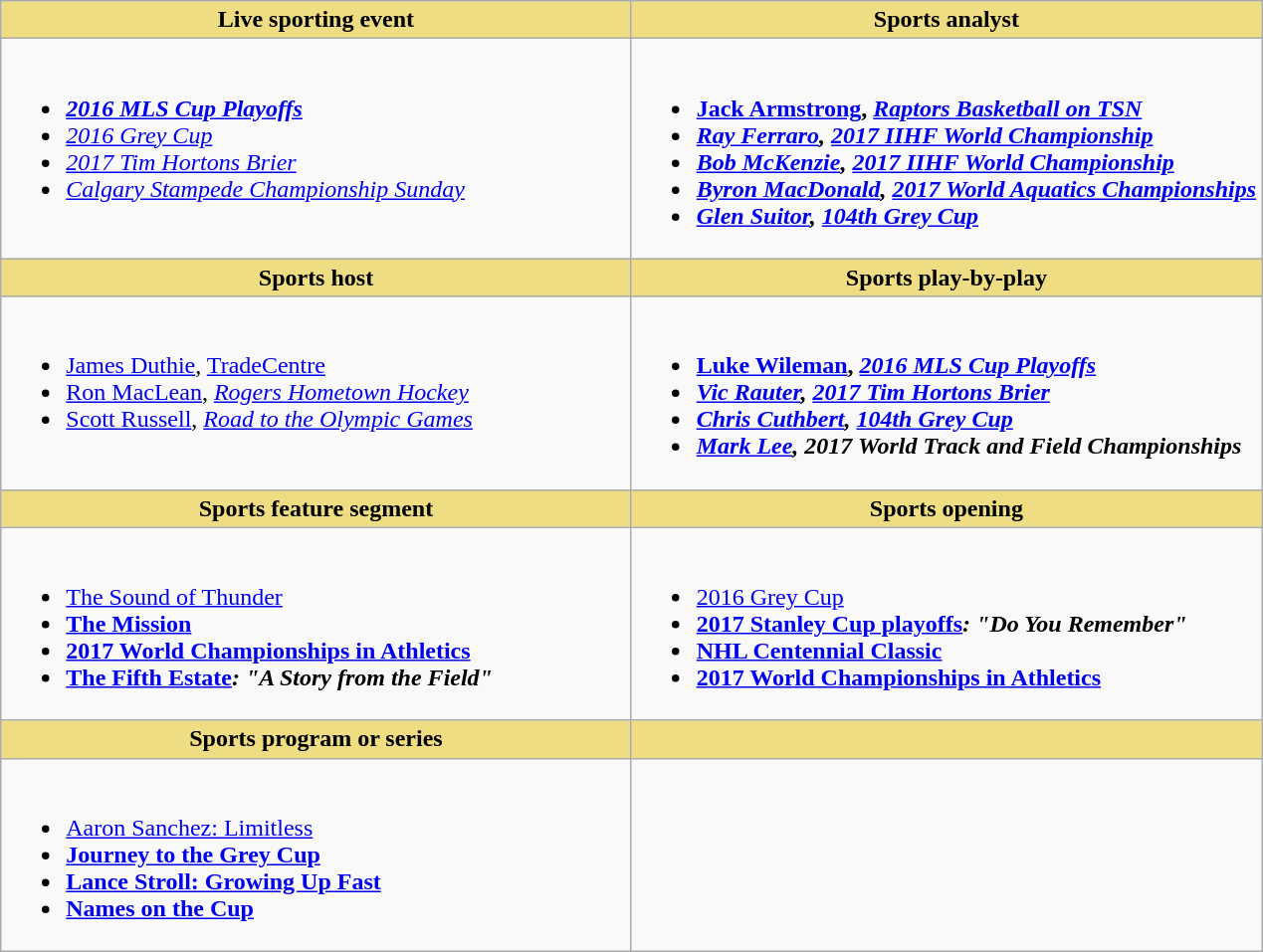<table class="wikitable" style="width=100%">
<tr>
<th style="background:#EEDD82; width:50%">Live sporting event</th>
<th style="background:#EEDD82; width:50%">Sports analyst</th>
</tr>
<tr>
<td valign="top"><br><ul><li> <strong><em><a href='#'>2016 MLS Cup Playoffs</a></em></strong></li><li><em><a href='#'>2016 Grey Cup</a></em></li><li><em><a href='#'>2017 Tim Hortons Brier</a></em></li><li><em><a href='#'>Calgary Stampede Championship Sunday</a></em></li></ul></td>
<td valign="top"><br><ul><li> <strong><a href='#'>Jack Armstrong</a>, <em><a href='#'>Raptors Basketball on TSN</a><strong><em></li><li><a href='#'>Ray Ferraro</a>, </em><a href='#'>2017 IIHF World Championship</a><em></li><li><a href='#'>Bob McKenzie</a>, </em><a href='#'>2017 IIHF World Championship</a><em></li><li><a href='#'>Byron MacDonald</a>, </em><a href='#'>2017 World Aquatics Championships</a><em></li><li><a href='#'>Glen Suitor</a>, </em><a href='#'>104th Grey Cup</a><em></li></ul></td>
</tr>
<tr>
<th style="background:#EEDD82; width:50%">Sports host</th>
<th style="background:#EEDD82; width:50%">Sports play-by-play</th>
</tr>
<tr>
<td valign="top"><br><ul><li> </strong><a href='#'>James Duthie</a>, </em><a href='#'>TradeCentre</a></em></strong></li><li><a href='#'>Ron MacLean</a>, <em><a href='#'>Rogers Hometown Hockey</a></em></li><li><a href='#'>Scott Russell</a>, <em><a href='#'>Road to the Olympic Games</a></em></li></ul></td>
<td valign="top"><br><ul><li> <strong><a href='#'>Luke Wileman</a>, <em><a href='#'>2016 MLS Cup Playoffs</a><strong><em></li><li><a href='#'>Vic Rauter</a>, </em><a href='#'>2017 Tim Hortons Brier</a><em></li><li><a href='#'>Chris Cuthbert</a>, </em><a href='#'>104th Grey Cup</a><em></li><li><a href='#'>Mark Lee</a>, </em>2017 World Track and Field Championships<em></li></ul></td>
</tr>
<tr>
<th style="background:#EEDD82; width:50%">Sports feature segment</th>
<th style="background:#EEDD82; width:50%">Sports opening</th>
</tr>
<tr>
<td valign="top"><br><ul><li> </em></strong><a href='#'>The Sound of Thunder</a><strong><em></li><li></em><a href='#'>The Mission</a><em></li><li></em><a href='#'>2017 World Championships in Athletics</a><em></li><li></em><a href='#'>The Fifth Estate</a><em>: "A Story from the Field"</li></ul></td>
<td valign="top"><br><ul><li> </em></strong><a href='#'>2016 Grey Cup</a><strong><em></li><li></em><a href='#'>2017 Stanley Cup playoffs</a><em>: "Do You Remember"</li><li></em><a href='#'>NHL Centennial Classic</a><em></li><li></em><a href='#'>2017 World Championships in Athletics</a><em></li></ul></td>
</tr>
<tr>
<th style="background:#EEDD82; width:50%">Sports program or series</th>
<th style="background:#EEDD82; width:50%"></th>
</tr>
<tr>
<td valign="top"><br><ul><li> </em></strong><a href='#'>Aaron Sanchez: Limitless</a><strong><em></li><li></em><a href='#'>Journey to the Grey Cup</a><em></li><li></em><a href='#'>Lance Stroll: Growing Up Fast</a><em></li><li></em><a href='#'>Names on the Cup</a><em></li></ul></td>
</tr>
</table>
